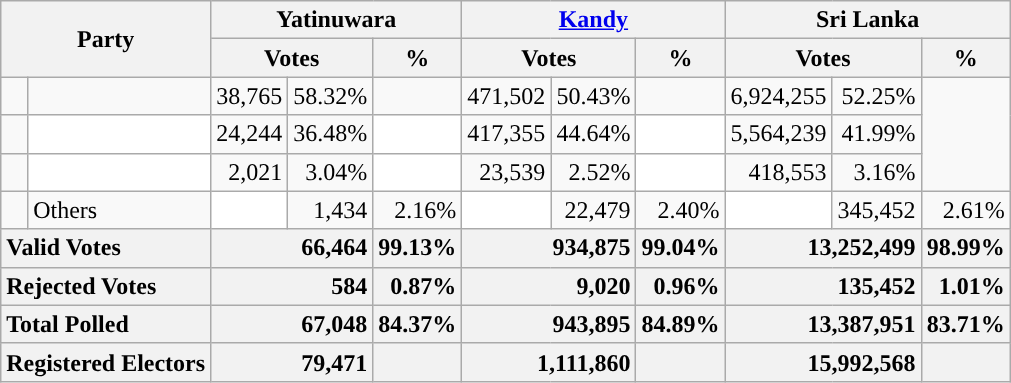<table class="wikitable">
<tr>
<th colspan="2"  rowspan="2">Party</th>
<th colspan="3">Yatinuwara</th>
<th colspan="3"><a href='#'>Kandy</a></th>
<th colspan="3">Sri Lanka</th>
</tr>
<tr>
<th colspan="2">Votes</th>
<th>%</th>
<th colspan="2">Votes</th>
<th>%</th>
<th colspan="2">Votes</th>
<th>%</th>
</tr>
<tr>
<td></td>
<td style="background-color:"></td>
<td style="text-align:right;">38,765</td>
<td style="text-align:right;">58.32%</td>
<td style="background-color:"></td>
<td style="text-align:right;">471,502</td>
<td style="text-align:right;">50.43%</td>
<td style="background-color:"></td>
<td style="text-align:right;">6,924,255</td>
<td style="text-align:right;">52.25%</td>
</tr>
<tr>
<td></td>
<td style="background-color:white;"></td>
<td style="text-align:right;">24,244</td>
<td style="text-align:right;">36.48%</td>
<td style="background-color:white;"></td>
<td style="text-align:right;">417,355</td>
<td style="text-align:right;">44.64%</td>
<td style="background-color:white;"></td>
<td style="text-align:right;">5,564,239</td>
<td style="text-align:right;">41.99%</td>
</tr>
<tr>
<td></td>
<td style="background-color:white;"></td>
<td style="text-align:right;">2,021</td>
<td style="text-align:right;">3.04%</td>
<td style="background-color:white;"></td>
<td style="text-align:right;">23,539</td>
<td style="text-align:right;">2.52%</td>
<td style="background-color:white;"></td>
<td style="text-align:right;">418,553</td>
<td style="text-align:right;">3.16%</td>
</tr>
<tr>
<td style="background-color:"></td>
<td style="text-align:left;">Others</td>
<td style="background-color:white;"></td>
<td style="text-align:right;">1,434</td>
<td style="text-align:right;">2.16%</td>
<td style="background-color:white;"></td>
<td style="text-align:right;">22,479</td>
<td style="text-align:right;">2.40%</td>
<td style="background-color:white;"></td>
<td style="text-align:right;">345,452</td>
<td style="text-align:right;">2.61%</td>
</tr>
<tr>
<th colspan="2" style="text-align:left;">Valid Votes</th>
<th style="text-align:right;"colspan="2">66,464</th>
<th style="text-align:right;">99.13%</th>
<th style="text-align:right;"colspan="2">934,875</th>
<th style="text-align:right;">99.04%</th>
<th style="text-align:right;"colspan="2">13,252,499</th>
<th style="text-align:right;">98.99%</th>
</tr>
<tr>
<th colspan="2" style="text-align:left;">Rejected Votes</th>
<th style="text-align:right;"colspan="2">584</th>
<th style="text-align:right;">0.87%</th>
<th style="text-align:right;"colspan="2">9,020</th>
<th style="text-align:right;">0.96%</th>
<th style="text-align:right;"colspan="2">135,452</th>
<th style="text-align:right;">1.01%</th>
</tr>
<tr>
<th colspan="2" style="text-align:left;">Total Polled</th>
<th style="text-align:right;"colspan="2">67,048</th>
<th style="text-align:right;">84.37%</th>
<th style="text-align:right;"colspan="2">943,895</th>
<th style="text-align:right;">84.89%</th>
<th style="text-align:right;"colspan="2">13,387,951</th>
<th style="text-align:right;">83.71%</th>
</tr>
<tr>
<th colspan="2" style="text-align:left;">Registered Electors</th>
<th style="text-align:right;"colspan="2">79,471</th>
<th></th>
<th style="text-align:right;"colspan="2">1,111,860</th>
<th></th>
<th style="text-align:right;"colspan="2">15,992,568</th>
<th></th>
</tr>
</table>
